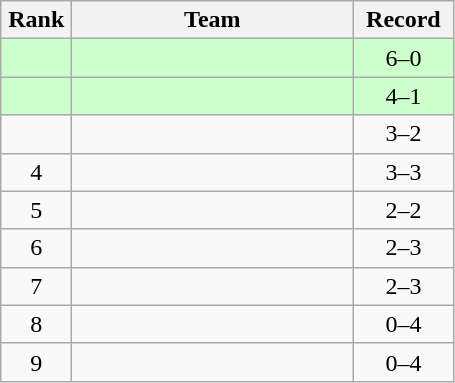<table class="wikitable" style="text-align: center;">
<tr>
<th width=40>Rank</th>
<th width=180>Team</th>
<th width=60>Record</th>
</tr>
<tr bgcolor="#ccffcc">
<td></td>
<td align="left"></td>
<td>6–0</td>
</tr>
<tr bgcolor="#ccffcc">
<td></td>
<td align="left"></td>
<td>4–1</td>
</tr>
<tr>
<td></td>
<td align="left"></td>
<td>3–2</td>
</tr>
<tr>
<td>4</td>
<td align="left"></td>
<td>3–3</td>
</tr>
<tr>
<td>5</td>
<td align="left"></td>
<td>2–2</td>
</tr>
<tr>
<td>6</td>
<td align="left"></td>
<td>2–3</td>
</tr>
<tr>
<td>7</td>
<td align="left"></td>
<td>2–3</td>
</tr>
<tr>
<td>8</td>
<td align="left"></td>
<td>0–4</td>
</tr>
<tr>
<td>9</td>
<td align="left"></td>
<td>0–4</td>
</tr>
</table>
